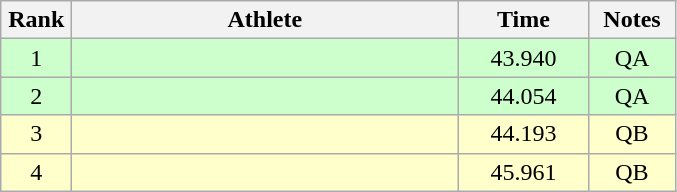<table class=wikitable style="text-align:center">
<tr>
<th width=40>Rank</th>
<th width=250>Athlete</th>
<th width=80>Time</th>
<th width=50>Notes</th>
</tr>
<tr bgcolor="ccffcc">
<td>1</td>
<td align=left></td>
<td>43.940</td>
<td>QA</td>
</tr>
<tr bgcolor="ccffcc">
<td>2</td>
<td align=left></td>
<td>44.054</td>
<td>QA</td>
</tr>
<tr bgcolor="ffffcc">
<td>3</td>
<td align=left></td>
<td>44.193</td>
<td>QB</td>
</tr>
<tr bgcolor="ffffcc">
<td>4</td>
<td align=left></td>
<td>45.961</td>
<td>QB</td>
</tr>
</table>
